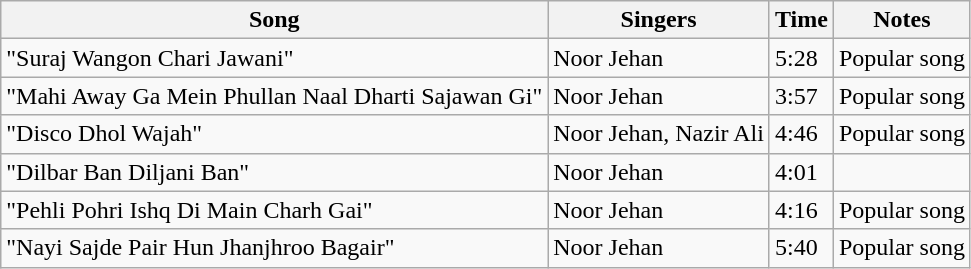<table class="wikitable">
<tr>
<th>Song</th>
<th>Singers</th>
<th>Time</th>
<th>Notes</th>
</tr>
<tr>
<td>"Suraj Wangon Chari Jawani"</td>
<td>Noor Jehan</td>
<td>5:28</td>
<td>Popular song</td>
</tr>
<tr>
<td>"Mahi Away Ga Mein Phullan Naal Dharti Sajawan Gi"</td>
<td>Noor Jehan</td>
<td>3:57</td>
<td>Popular song</td>
</tr>
<tr>
<td>"Disco Dhol Wajah"</td>
<td>Noor Jehan, Nazir Ali</td>
<td>4:46</td>
<td>Popular song</td>
</tr>
<tr>
<td>"Dilbar Ban Diljani Ban"</td>
<td>Noor Jehan</td>
<td>4:01</td>
</tr>
<tr>
<td>"Pehli Pohri Ishq Di Main Charh Gai"</td>
<td>Noor Jehan</td>
<td>4:16</td>
<td>Popular song</td>
</tr>
<tr>
<td>"Nayi Sajde Pair Hun Jhanjhroo Bagair"</td>
<td>Noor Jehan</td>
<td>5:40</td>
<td>Popular song</td>
</tr>
</table>
